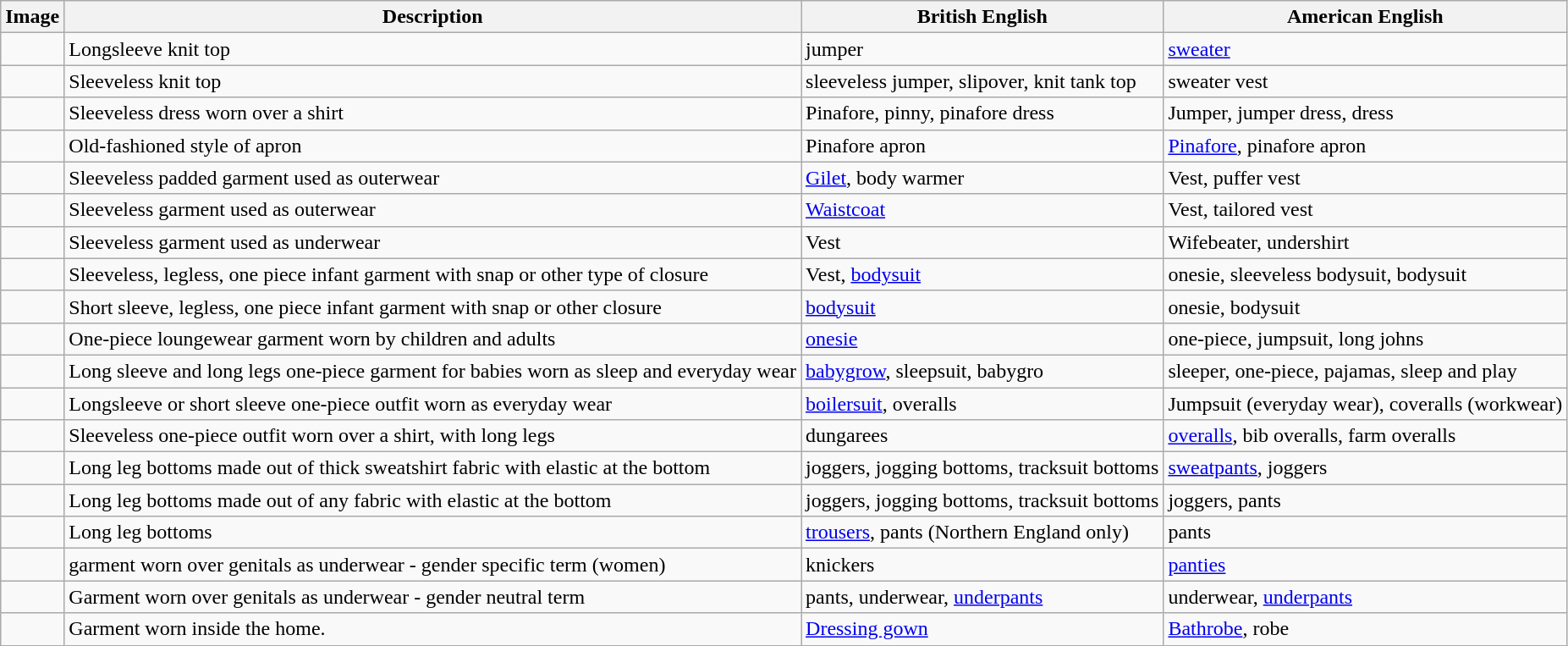<table class="wikitable">
<tr>
<th>Image</th>
<th>Description</th>
<th>British English</th>
<th>American English</th>
</tr>
<tr>
<td></td>
<td>Longsleeve knit top</td>
<td>jumper</td>
<td><a href='#'>sweater</a></td>
</tr>
<tr>
<td></td>
<td>Sleeveless knit top</td>
<td>sleeveless jumper, slipover, knit tank top</td>
<td>sweater vest</td>
</tr>
<tr>
<td></td>
<td>Sleeveless dress worn over a shirt</td>
<td>Pinafore, pinny, pinafore dress</td>
<td>Jumper, jumper dress, dress</td>
</tr>
<tr>
<td></td>
<td>Old-fashioned style of apron</td>
<td>Pinafore apron</td>
<td><a href='#'>Pinafore</a>, pinafore apron</td>
</tr>
<tr>
<td></td>
<td>Sleeveless padded garment used as outerwear</td>
<td><a href='#'>Gilet</a>, body warmer</td>
<td>Vest, puffer vest</td>
</tr>
<tr>
<td></td>
<td>Sleeveless garment used as outerwear</td>
<td><a href='#'>Waistcoat</a></td>
<td>Vest, tailored vest</td>
</tr>
<tr>
<td></td>
<td>Sleeveless garment used as underwear</td>
<td>Vest</td>
<td>Wifebeater, undershirt</td>
</tr>
<tr>
<td></td>
<td>Sleeveless, legless, one piece infant garment with snap or other type of closure</td>
<td>Vest, <a href='#'>bodysuit</a></td>
<td>onesie, sleeveless bodysuit, bodysuit</td>
</tr>
<tr>
<td></td>
<td>Short sleeve, legless, one piece infant garment with snap or other  closure</td>
<td><a href='#'>bodysuit</a></td>
<td>onesie, bodysuit</td>
</tr>
<tr>
<td></td>
<td>One-piece loungewear garment worn by children and adults</td>
<td><a href='#'>onesie</a></td>
<td>one-piece, jumpsuit, long johns</td>
</tr>
<tr>
<td></td>
<td>Long sleeve and long legs one-piece garment for babies worn as sleep and everyday wear</td>
<td><a href='#'>babygrow</a>, sleepsuit, babygro</td>
<td>sleeper, one-piece, pajamas, sleep and play</td>
</tr>
<tr>
<td></td>
<td>Longsleeve or short sleeve one-piece outfit worn as everyday wear</td>
<td><a href='#'>boilersuit</a>, overalls</td>
<td>Jumpsuit (everyday wear), coveralls (workwear)</td>
</tr>
<tr>
<td></td>
<td>Sleeveless one-piece outfit worn over a shirt, with long legs</td>
<td>dungarees</td>
<td><a href='#'>overalls</a>, bib overalls, farm overalls</td>
</tr>
<tr>
<td></td>
<td>Long leg bottoms made out of thick sweatshirt fabric with elastic at the bottom</td>
<td>joggers, jogging bottoms, tracksuit bottoms</td>
<td><a href='#'>sweatpants</a>, joggers</td>
</tr>
<tr>
<td></td>
<td>Long leg bottoms made out of any fabric with elastic at the bottom</td>
<td>joggers, jogging bottoms, tracksuit bottoms</td>
<td>joggers, pants</td>
</tr>
<tr>
<td></td>
<td>Long leg bottoms</td>
<td><a href='#'>trousers</a>, pants (Northern England only)</td>
<td>pants</td>
</tr>
<tr>
<td></td>
<td>garment worn over genitals as underwear - gender specific term (women)</td>
<td>knickers</td>
<td><a href='#'>panties</a></td>
</tr>
<tr>
<td></td>
<td>Garment worn over genitals as underwear - gender neutral term</td>
<td>pants, underwear, <a href='#'>underpants</a></td>
<td>underwear, <a href='#'>underpants</a></td>
</tr>
<tr>
<td></td>
<td>Garment worn inside the home.</td>
<td><a href='#'>Dressing gown</a></td>
<td><a href='#'>Bathrobe</a>, robe</td>
</tr>
</table>
